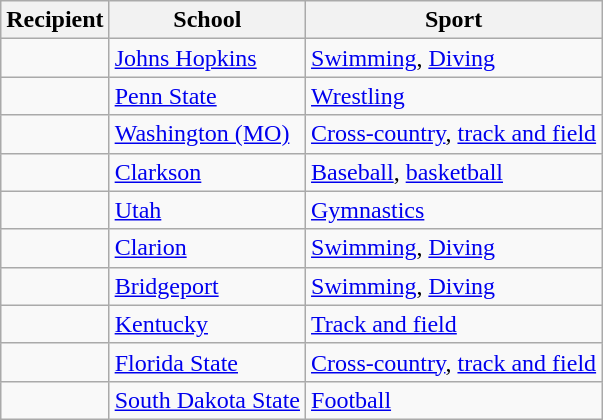<table class="wikitable sortable">
<tr>
<th>Recipient</th>
<th>School</th>
<th>Sport</th>
</tr>
<tr>
<td></td>
<td><a href='#'>Johns Hopkins</a></td>
<td><a href='#'>Swimming</a>, <a href='#'>Diving</a></td>
</tr>
<tr>
<td></td>
<td><a href='#'>Penn State</a></td>
<td><a href='#'>Wrestling</a></td>
</tr>
<tr>
<td></td>
<td><a href='#'>Washington (MO)</a></td>
<td><a href='#'>Cross-country</a>, <a href='#'>track and field</a></td>
</tr>
<tr>
<td></td>
<td><a href='#'>Clarkson</a></td>
<td><a href='#'>Baseball</a>, <a href='#'>basketball</a></td>
</tr>
<tr>
<td></td>
<td><a href='#'>Utah</a></td>
<td><a href='#'>Gymnastics</a></td>
</tr>
<tr>
<td></td>
<td><a href='#'>Clarion</a></td>
<td><a href='#'>Swimming</a>, <a href='#'>Diving</a></td>
</tr>
<tr>
<td></td>
<td><a href='#'>Bridgeport</a></td>
<td><a href='#'>Swimming</a>, <a href='#'>Diving</a></td>
</tr>
<tr>
<td></td>
<td><a href='#'>Kentucky</a></td>
<td><a href='#'>Track and field</a></td>
</tr>
<tr>
<td></td>
<td><a href='#'>Florida State</a></td>
<td><a href='#'>Cross-country</a>, <a href='#'>track and field</a></td>
</tr>
<tr>
<td></td>
<td><a href='#'>South Dakota State</a></td>
<td><a href='#'>Football</a></td>
</tr>
</table>
